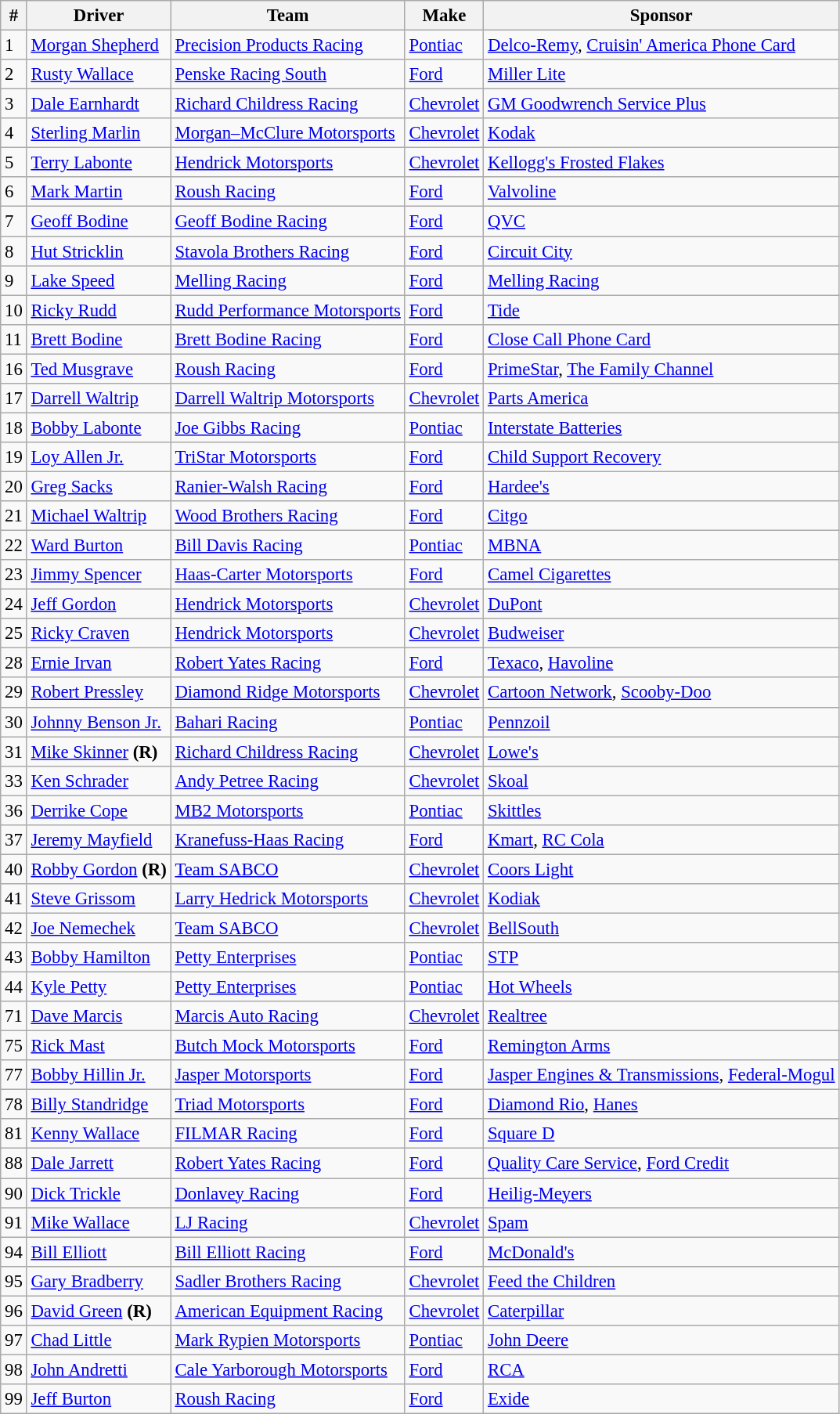<table class="wikitable" style="font-size:95%">
<tr>
<th>#</th>
<th>Driver</th>
<th>Team</th>
<th>Make</th>
<th>Sponsor</th>
</tr>
<tr>
<td>1</td>
<td><a href='#'>Morgan Shepherd</a></td>
<td><a href='#'>Precision Products Racing</a></td>
<td><a href='#'>Pontiac</a></td>
<td><a href='#'>Delco-Remy</a>, <a href='#'>Cruisin' America Phone Card</a></td>
</tr>
<tr>
<td>2</td>
<td><a href='#'>Rusty Wallace</a></td>
<td><a href='#'>Penske Racing South</a></td>
<td><a href='#'>Ford</a></td>
<td><a href='#'>Miller Lite</a></td>
</tr>
<tr>
<td>3</td>
<td><a href='#'>Dale Earnhardt</a></td>
<td><a href='#'>Richard Childress Racing</a></td>
<td><a href='#'>Chevrolet</a></td>
<td><a href='#'>GM Goodwrench Service Plus</a></td>
</tr>
<tr>
<td>4</td>
<td><a href='#'>Sterling Marlin</a></td>
<td><a href='#'>Morgan–McClure Motorsports</a></td>
<td><a href='#'>Chevrolet</a></td>
<td><a href='#'>Kodak</a></td>
</tr>
<tr>
<td>5</td>
<td><a href='#'>Terry Labonte</a></td>
<td><a href='#'>Hendrick Motorsports</a></td>
<td><a href='#'>Chevrolet</a></td>
<td><a href='#'>Kellogg's Frosted Flakes</a></td>
</tr>
<tr>
<td>6</td>
<td><a href='#'>Mark Martin</a></td>
<td><a href='#'>Roush Racing</a></td>
<td><a href='#'>Ford</a></td>
<td><a href='#'>Valvoline</a></td>
</tr>
<tr>
<td>7</td>
<td><a href='#'>Geoff Bodine</a></td>
<td><a href='#'>Geoff Bodine Racing</a></td>
<td><a href='#'>Ford</a></td>
<td><a href='#'>QVC</a></td>
</tr>
<tr>
<td>8</td>
<td><a href='#'>Hut Stricklin</a></td>
<td><a href='#'>Stavola Brothers Racing</a></td>
<td><a href='#'>Ford</a></td>
<td><a href='#'>Circuit City</a></td>
</tr>
<tr>
<td>9</td>
<td><a href='#'>Lake Speed</a></td>
<td><a href='#'>Melling Racing</a></td>
<td><a href='#'>Ford</a></td>
<td><a href='#'>Melling Racing</a></td>
</tr>
<tr>
<td>10</td>
<td><a href='#'>Ricky Rudd</a></td>
<td><a href='#'>Rudd Performance Motorsports</a></td>
<td><a href='#'>Ford</a></td>
<td><a href='#'>Tide</a></td>
</tr>
<tr>
<td>11</td>
<td><a href='#'>Brett Bodine</a></td>
<td><a href='#'>Brett Bodine Racing</a></td>
<td><a href='#'>Ford</a></td>
<td><a href='#'>Close Call Phone Card</a></td>
</tr>
<tr>
<td>16</td>
<td><a href='#'>Ted Musgrave</a></td>
<td><a href='#'>Roush Racing</a></td>
<td><a href='#'>Ford</a></td>
<td><a href='#'>PrimeStar</a>, <a href='#'>The Family Channel</a></td>
</tr>
<tr>
<td>17</td>
<td><a href='#'>Darrell Waltrip</a></td>
<td><a href='#'>Darrell Waltrip Motorsports</a></td>
<td><a href='#'>Chevrolet</a></td>
<td><a href='#'>Parts America</a></td>
</tr>
<tr>
<td>18</td>
<td><a href='#'>Bobby Labonte</a></td>
<td><a href='#'>Joe Gibbs Racing</a></td>
<td><a href='#'>Pontiac</a></td>
<td><a href='#'>Interstate Batteries</a></td>
</tr>
<tr>
<td>19</td>
<td><a href='#'>Loy Allen Jr.</a></td>
<td><a href='#'>TriStar Motorsports</a></td>
<td><a href='#'>Ford</a></td>
<td><a href='#'>Child Support Recovery</a></td>
</tr>
<tr>
<td>20</td>
<td><a href='#'>Greg Sacks</a></td>
<td><a href='#'>Ranier-Walsh Racing</a></td>
<td><a href='#'>Ford</a></td>
<td><a href='#'>Hardee's</a></td>
</tr>
<tr>
<td>21</td>
<td><a href='#'>Michael Waltrip</a></td>
<td><a href='#'>Wood Brothers Racing</a></td>
<td><a href='#'>Ford</a></td>
<td><a href='#'>Citgo</a></td>
</tr>
<tr>
<td>22</td>
<td><a href='#'>Ward Burton</a></td>
<td><a href='#'>Bill Davis Racing</a></td>
<td><a href='#'>Pontiac</a></td>
<td><a href='#'>MBNA</a></td>
</tr>
<tr>
<td>23</td>
<td><a href='#'>Jimmy Spencer</a></td>
<td><a href='#'>Haas-Carter Motorsports</a></td>
<td><a href='#'>Ford</a></td>
<td><a href='#'>Camel Cigarettes</a></td>
</tr>
<tr>
<td>24</td>
<td><a href='#'>Jeff Gordon</a></td>
<td><a href='#'>Hendrick Motorsports</a></td>
<td><a href='#'>Chevrolet</a></td>
<td><a href='#'>DuPont</a></td>
</tr>
<tr>
<td>25</td>
<td><a href='#'>Ricky Craven</a></td>
<td><a href='#'>Hendrick Motorsports</a></td>
<td><a href='#'>Chevrolet</a></td>
<td><a href='#'>Budweiser</a></td>
</tr>
<tr>
<td>28</td>
<td><a href='#'>Ernie Irvan</a></td>
<td><a href='#'>Robert Yates Racing</a></td>
<td><a href='#'>Ford</a></td>
<td><a href='#'>Texaco</a>, <a href='#'>Havoline</a></td>
</tr>
<tr>
<td>29</td>
<td><a href='#'>Robert Pressley</a></td>
<td><a href='#'>Diamond Ridge Motorsports</a></td>
<td><a href='#'>Chevrolet</a></td>
<td><a href='#'>Cartoon Network</a>, <a href='#'>Scooby-Doo</a></td>
</tr>
<tr>
<td>30</td>
<td><a href='#'>Johnny Benson Jr.</a></td>
<td><a href='#'>Bahari Racing</a></td>
<td><a href='#'>Pontiac</a></td>
<td><a href='#'>Pennzoil</a></td>
</tr>
<tr>
<td>31</td>
<td><a href='#'>Mike Skinner</a> <strong>(R)</strong></td>
<td><a href='#'>Richard Childress Racing</a></td>
<td><a href='#'>Chevrolet</a></td>
<td><a href='#'>Lowe's</a></td>
</tr>
<tr>
<td>33</td>
<td><a href='#'>Ken Schrader</a></td>
<td><a href='#'>Andy Petree Racing</a></td>
<td><a href='#'>Chevrolet</a></td>
<td><a href='#'>Skoal</a></td>
</tr>
<tr>
<td>36</td>
<td><a href='#'>Derrike Cope</a></td>
<td><a href='#'>MB2 Motorsports</a></td>
<td><a href='#'>Pontiac</a></td>
<td><a href='#'>Skittles</a></td>
</tr>
<tr>
<td>37</td>
<td><a href='#'>Jeremy Mayfield</a></td>
<td><a href='#'>Kranefuss-Haas Racing</a></td>
<td><a href='#'>Ford</a></td>
<td><a href='#'>Kmart</a>, <a href='#'>RC Cola</a></td>
</tr>
<tr>
<td>40</td>
<td><a href='#'>Robby Gordon</a> <strong>(R)</strong></td>
<td><a href='#'>Team SABCO</a></td>
<td><a href='#'>Chevrolet</a></td>
<td><a href='#'>Coors Light</a></td>
</tr>
<tr>
<td>41</td>
<td><a href='#'>Steve Grissom</a></td>
<td><a href='#'>Larry Hedrick Motorsports</a></td>
<td><a href='#'>Chevrolet</a></td>
<td><a href='#'>Kodiak</a></td>
</tr>
<tr>
<td>42</td>
<td><a href='#'>Joe Nemechek</a></td>
<td><a href='#'>Team SABCO</a></td>
<td><a href='#'>Chevrolet</a></td>
<td><a href='#'>BellSouth</a></td>
</tr>
<tr>
<td>43</td>
<td><a href='#'>Bobby Hamilton</a></td>
<td><a href='#'>Petty Enterprises</a></td>
<td><a href='#'>Pontiac</a></td>
<td><a href='#'>STP</a></td>
</tr>
<tr>
<td>44</td>
<td><a href='#'>Kyle Petty</a></td>
<td><a href='#'>Petty Enterprises</a></td>
<td><a href='#'>Pontiac</a></td>
<td><a href='#'>Hot Wheels</a></td>
</tr>
<tr>
<td>71</td>
<td><a href='#'>Dave Marcis</a></td>
<td><a href='#'>Marcis Auto Racing</a></td>
<td><a href='#'>Chevrolet</a></td>
<td><a href='#'>Realtree</a></td>
</tr>
<tr>
<td>75</td>
<td><a href='#'>Rick Mast</a></td>
<td><a href='#'>Butch Mock Motorsports</a></td>
<td><a href='#'>Ford</a></td>
<td><a href='#'>Remington Arms</a></td>
</tr>
<tr>
<td>77</td>
<td><a href='#'>Bobby Hillin Jr.</a></td>
<td><a href='#'>Jasper Motorsports</a></td>
<td><a href='#'>Ford</a></td>
<td><a href='#'>Jasper Engines & Transmissions</a>, <a href='#'>Federal-Mogul</a></td>
</tr>
<tr>
<td>78</td>
<td><a href='#'>Billy Standridge</a></td>
<td><a href='#'>Triad Motorsports</a></td>
<td><a href='#'>Ford</a></td>
<td><a href='#'>Diamond Rio</a>, <a href='#'>Hanes</a></td>
</tr>
<tr>
<td>81</td>
<td><a href='#'>Kenny Wallace</a></td>
<td><a href='#'>FILMAR Racing</a></td>
<td><a href='#'>Ford</a></td>
<td><a href='#'>Square D</a></td>
</tr>
<tr>
<td>88</td>
<td><a href='#'>Dale Jarrett</a></td>
<td><a href='#'>Robert Yates Racing</a></td>
<td><a href='#'>Ford</a></td>
<td><a href='#'>Quality Care Service</a>, <a href='#'>Ford Credit</a></td>
</tr>
<tr>
<td>90</td>
<td><a href='#'>Dick Trickle</a></td>
<td><a href='#'>Donlavey Racing</a></td>
<td><a href='#'>Ford</a></td>
<td><a href='#'>Heilig-Meyers</a></td>
</tr>
<tr>
<td>91</td>
<td><a href='#'>Mike Wallace</a></td>
<td><a href='#'>LJ Racing</a></td>
<td><a href='#'>Chevrolet</a></td>
<td><a href='#'>Spam</a></td>
</tr>
<tr>
<td>94</td>
<td><a href='#'>Bill Elliott</a></td>
<td><a href='#'>Bill Elliott Racing</a></td>
<td><a href='#'>Ford</a></td>
<td><a href='#'>McDonald's</a></td>
</tr>
<tr>
<td>95</td>
<td><a href='#'>Gary Bradberry</a></td>
<td><a href='#'>Sadler Brothers Racing</a></td>
<td><a href='#'>Chevrolet</a></td>
<td><a href='#'>Feed the Children</a></td>
</tr>
<tr>
<td>96</td>
<td><a href='#'>David Green</a> <strong>(R)</strong></td>
<td><a href='#'>American Equipment Racing</a></td>
<td><a href='#'>Chevrolet</a></td>
<td><a href='#'>Caterpillar</a></td>
</tr>
<tr>
<td>97</td>
<td><a href='#'>Chad Little</a></td>
<td><a href='#'>Mark Rypien Motorsports</a></td>
<td><a href='#'>Pontiac</a></td>
<td><a href='#'>John Deere</a></td>
</tr>
<tr>
<td>98</td>
<td><a href='#'>John Andretti</a></td>
<td><a href='#'>Cale Yarborough Motorsports</a></td>
<td><a href='#'>Ford</a></td>
<td><a href='#'>RCA</a></td>
</tr>
<tr>
<td>99</td>
<td><a href='#'>Jeff Burton</a></td>
<td><a href='#'>Roush Racing</a></td>
<td><a href='#'>Ford</a></td>
<td><a href='#'>Exide</a></td>
</tr>
</table>
